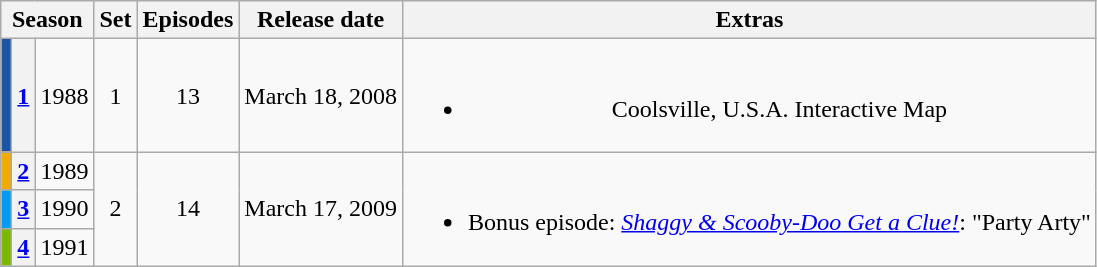<table class="wikitable" style="text-align: center">
<tr>
<th colspan=3>Season</th>
<th>Set</th>
<th>Episodes</th>
<th>Release date</th>
<th>Extras</th>
</tr>
<tr>
<th style="background:#1B54A5"></th>
<th><a href='#'>1</a></th>
<td>1988</td>
<td>1</td>
<td>13</td>
<td>March 18, 2008</td>
<td><br><ul><li>Coolsville, U.S.A. Interactive Map</li></ul></td>
</tr>
<tr>
<th style="background:#f0ab00"></th>
<th><a href='#'>2</a></th>
<td>1989</td>
<td rowspan=3>2</td>
<td rowspan=3>14</td>
<td rowspan=3>March 17, 2009</td>
<td rowspan=3><br><ul><li>Bonus episode: <em><a href='#'>Shaggy & Scooby-Doo Get a Clue!</a></em>: "Party Arty"</li></ul></td>
</tr>
<tr>
<th style="background:#009CF1"></th>
<th><a href='#'>3</a></th>
<td>1990</td>
</tr>
<tr>
<th style="background:#7ab800"></th>
<th><a href='#'>4</a></th>
<td>1991</td>
</tr>
</table>
